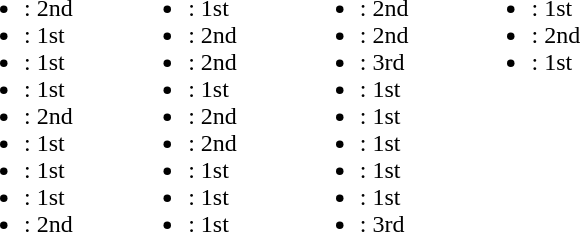<table border="0" cellpadding="2">
<tr valign="top">
<td><br><ul><li> :  2nd</li><li> :  1st</li><li> :  1st</li><li> :  1st</li><li> :  2nd</li><li> :  1st</li><li> :  1st</li><li> :  1st</li><li> :  2nd</li></ul></td>
<td width="25"> </td>
<td valign="top"><br><ul><li> :  1st</li><li> :  2nd</li><li> :  2nd</li><li> :  1st</li><li> :  2nd</li><li> :  2nd</li><li> :  1st</li><li> :  1st</li><li> :  1st</li></ul></td>
<td width="30"> </td>
<td valign="top"><br><ul><li> :  2nd</li><li> :  2nd</li><li> :  3rd</li><li> :  1st</li><li> :  1st</li><li> :  1st</li><li> :  1st</li><li> :  1st</li><li> :  3rd</li></ul></td>
<td width="30"> </td>
<td valign="top"><br><ul><li> :  1st</li><li> :  2nd</li><li> :  1st</li></ul></td>
</tr>
</table>
